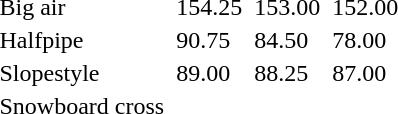<table>
<tr>
<td>Big air<br></td>
<td></td>
<td>154.25</td>
<td></td>
<td>153.00</td>
<td></td>
<td>152.00</td>
</tr>
<tr>
<td>Halfpipe<br></td>
<td></td>
<td>90.75</td>
<td></td>
<td>84.50</td>
<td></td>
<td>78.00</td>
</tr>
<tr>
<td>Slopestyle<br></td>
<td></td>
<td>89.00</td>
<td></td>
<td>88.25</td>
<td></td>
<td>87.00</td>
</tr>
<tr>
<td>Snowboard cross<br></td>
<td colspan=2></td>
<td colspan=2></td>
<td colspan=2></td>
</tr>
</table>
